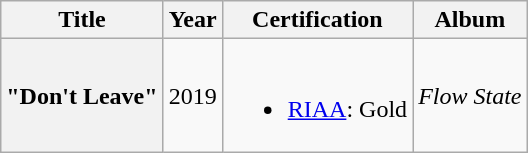<table class="wikitable plainrowheaders" style="text-align:center;">
<tr>
<th>Title</th>
<th>Year</th>
<th>Certification</th>
<th>Album</th>
</tr>
<tr>
<th scope="row">"Don't Leave"</th>
<td>2019</td>
<td><br><ul><li><a href='#'>RIAA</a>: Gold</li></ul></td>
<td><em>Flow State</em></td>
</tr>
</table>
